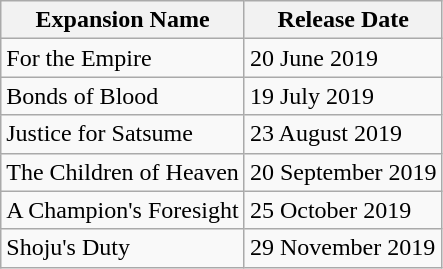<table class="wikitable">
<tr>
<th>Expansion Name</th>
<th>Release Date</th>
</tr>
<tr>
<td>For the Empire</td>
<td>20 June 2019</td>
</tr>
<tr>
<td>Bonds of Blood</td>
<td>19 July 2019</td>
</tr>
<tr>
<td>Justice for Satsume</td>
<td>23 August 2019</td>
</tr>
<tr>
<td>The Children of Heaven</td>
<td>20 September 2019</td>
</tr>
<tr>
<td>A Champion's Foresight</td>
<td>25 October 2019</td>
</tr>
<tr>
<td>Shoju's Duty</td>
<td>29 November 2019</td>
</tr>
</table>
